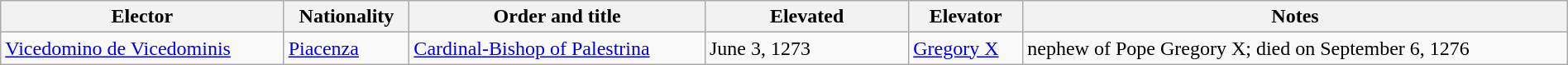<table class="wikitable sortable collapsible" style="width:100%">
<tr>
<th width="*">Elector</th>
<th width="*">Nationality</th>
<th width="*">Order and title</th>
<th width="13%">Elevated</th>
<th width="*">Elevator</th>
<th width="*">Notes</th>
</tr>
<tr valign="top">
<td><a href='#'>Vicedomino de Vicedominis</a></td>
<td><a href='#'>Piacenza</a></td>
<td><a href='#'>Cardinal-Bishop of Palestrina</a></td>
<td>June 3, 1273</td>
<td><a href='#'>Gregory X</a></td>
<td>nephew of Pope Gregory X; died on September 6, 1276</td>
</tr>
</table>
